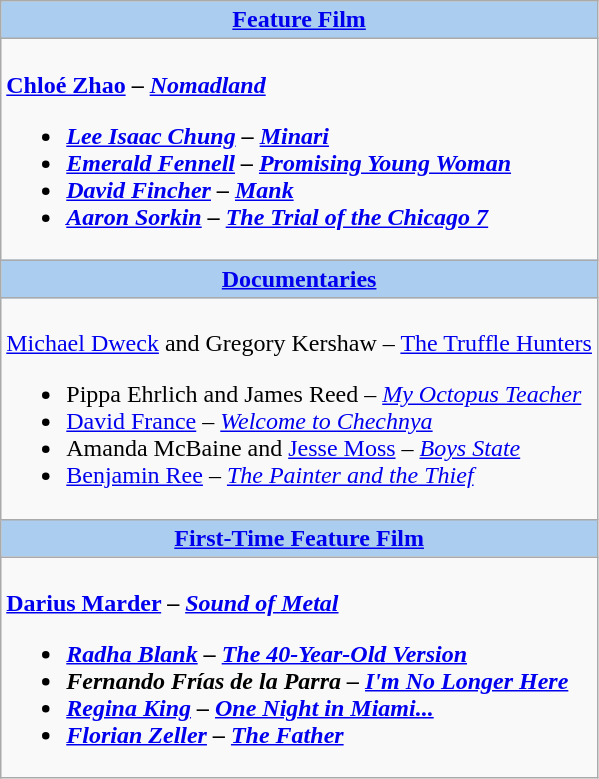<table class=wikitable style="width="100%">
<tr>
<th colspan="2" style="background:#abcdef;"><a href='#'>Feature Film</a></th>
</tr>
<tr>
<td colspan="2" style="vertical-align:top;"><br><strong><a href='#'>Chloé Zhao</a> – <em><a href='#'>Nomadland</a><strong><em><ul><li><a href='#'>Lee Isaac Chung</a> – </em><a href='#'>Minari</a><em></li><li><a href='#'>Emerald Fennell</a> – </em><a href='#'>Promising Young Woman</a><em></li><li><a href='#'>David Fincher</a> – </em><a href='#'>Mank</a><em></li><li><a href='#'>Aaron Sorkin</a> – </em><a href='#'>The Trial of the Chicago 7</a><em></li></ul></td>
</tr>
<tr>
<th colspan="2" style="background:#abcdef;"><a href='#'>Documentaries</a></th>
</tr>
<tr>
<td colspan="2" style="vertical-align:top;"><br></strong><a href='#'>Michael Dweck</a> and Gregory Kershaw – </em><a href='#'>The Truffle Hunters</a></em></strong><ul><li>Pippa Ehrlich and James Reed – <em><a href='#'>My Octopus Teacher</a></em></li><li><a href='#'>David France</a> – <em><a href='#'>Welcome to Chechnya</a></em></li><li>Amanda McBaine and <a href='#'>Jesse Moss</a> – <em><a href='#'>Boys State</a></em></li><li><a href='#'>Benjamin Ree</a> – <em><a href='#'>The Painter and the Thief</a></em></li></ul></td>
</tr>
<tr>
<th colspan="2" style="background:#abcdef;"><a href='#'>First-Time Feature Film</a></th>
</tr>
<tr>
<td colspan="2" style="vertical-align:top;"><br><strong><a href='#'>Darius Marder</a> – <em><a href='#'>Sound of Metal</a><strong><em><ul><li><a href='#'>Radha Blank</a> – </em><a href='#'>The 40-Year-Old Version</a><em></li><li>Fernando Frías de la Parra – </em><a href='#'>I'm No Longer Here</a><em></li><li><a href='#'>Regina King</a> – </em><a href='#'>One Night in Miami...</a><em></li><li><a href='#'>Florian Zeller</a> – </em><a href='#'>The Father</a><em></li></ul></td>
</tr>
</table>
